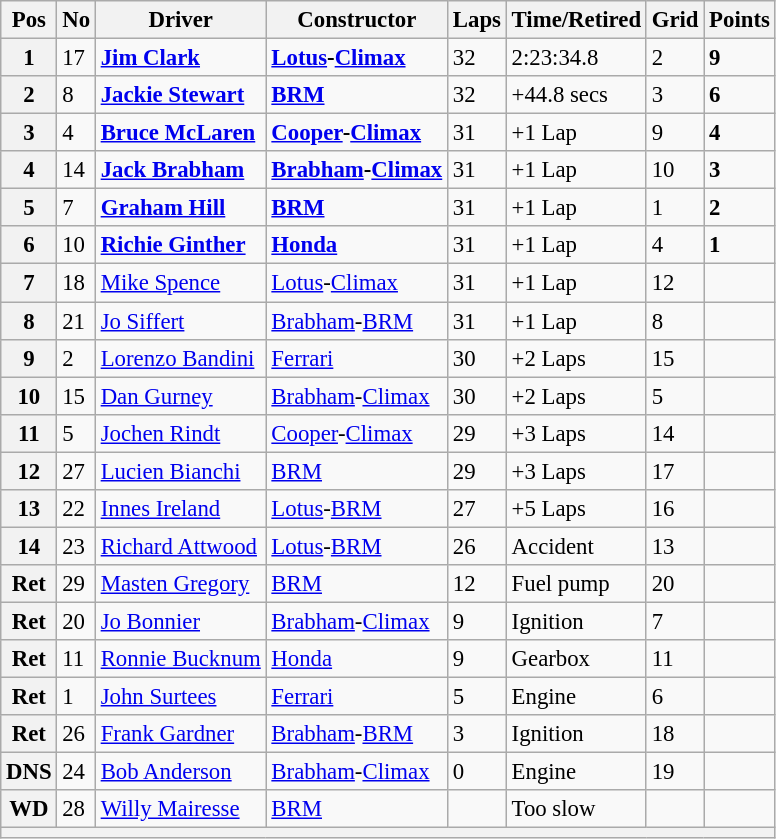<table class="wikitable" style="font-size:95%;">
<tr>
<th>Pos</th>
<th>No</th>
<th>Driver</th>
<th>Constructor</th>
<th>Laps</th>
<th>Time/Retired</th>
<th>Grid</th>
<th>Points</th>
</tr>
<tr>
<th>1</th>
<td>17</td>
<td> <strong><a href='#'>Jim Clark</a></strong></td>
<td><strong><a href='#'>Lotus</a>-<a href='#'>Climax</a></strong></td>
<td>32</td>
<td>2:23:34.8</td>
<td>2</td>
<td><strong>9</strong></td>
</tr>
<tr>
<th>2</th>
<td>8</td>
<td> <strong><a href='#'>Jackie Stewart</a></strong></td>
<td><strong><a href='#'>BRM</a></strong></td>
<td>32</td>
<td>+44.8 secs</td>
<td>3</td>
<td><strong>6</strong></td>
</tr>
<tr>
<th>3</th>
<td>4</td>
<td> <strong><a href='#'>Bruce McLaren</a></strong></td>
<td><strong><a href='#'>Cooper</a>-<a href='#'>Climax</a></strong></td>
<td>31</td>
<td>+1 Lap</td>
<td>9</td>
<td><strong>4</strong></td>
</tr>
<tr>
<th>4</th>
<td>14</td>
<td> <strong><a href='#'>Jack Brabham</a></strong></td>
<td><strong><a href='#'>Brabham</a>-<a href='#'>Climax</a></strong></td>
<td>31</td>
<td>+1 Lap</td>
<td>10</td>
<td><strong>3</strong></td>
</tr>
<tr>
<th>5</th>
<td>7</td>
<td> <strong><a href='#'>Graham Hill</a></strong></td>
<td><strong><a href='#'>BRM</a></strong></td>
<td>31</td>
<td>+1 Lap</td>
<td>1</td>
<td><strong>2</strong></td>
</tr>
<tr>
<th>6</th>
<td>10</td>
<td> <strong><a href='#'>Richie Ginther</a></strong></td>
<td><strong><a href='#'>Honda</a></strong></td>
<td>31</td>
<td>+1 Lap</td>
<td>4</td>
<td><strong>1</strong></td>
</tr>
<tr>
<th>7</th>
<td>18</td>
<td> <a href='#'>Mike Spence</a></td>
<td><a href='#'>Lotus</a>-<a href='#'>Climax</a></td>
<td>31</td>
<td>+1 Lap</td>
<td>12</td>
<td></td>
</tr>
<tr>
<th>8</th>
<td>21</td>
<td> <a href='#'>Jo Siffert</a></td>
<td><a href='#'>Brabham</a>-<a href='#'>BRM</a></td>
<td>31</td>
<td>+1 Lap</td>
<td>8</td>
<td></td>
</tr>
<tr>
<th>9</th>
<td>2</td>
<td> <a href='#'>Lorenzo Bandini</a></td>
<td><a href='#'>Ferrari</a></td>
<td>30</td>
<td>+2 Laps</td>
<td>15</td>
<td></td>
</tr>
<tr>
<th>10</th>
<td>15</td>
<td> <a href='#'>Dan Gurney</a></td>
<td><a href='#'>Brabham</a>-<a href='#'>Climax</a></td>
<td>30</td>
<td>+2 Laps</td>
<td>5</td>
<td></td>
</tr>
<tr>
<th>11</th>
<td>5</td>
<td> <a href='#'>Jochen Rindt</a></td>
<td><a href='#'>Cooper</a>-<a href='#'>Climax</a></td>
<td>29</td>
<td>+3 Laps</td>
<td>14</td>
<td></td>
</tr>
<tr>
<th>12</th>
<td>27</td>
<td> <a href='#'>Lucien Bianchi</a></td>
<td><a href='#'>BRM</a></td>
<td>29</td>
<td>+3 Laps</td>
<td>17</td>
<td></td>
</tr>
<tr>
<th>13</th>
<td>22</td>
<td> <a href='#'>Innes Ireland</a></td>
<td><a href='#'>Lotus</a>-<a href='#'>BRM</a></td>
<td>27</td>
<td>+5 Laps</td>
<td>16</td>
<td></td>
</tr>
<tr>
<th>14</th>
<td>23</td>
<td> <a href='#'>Richard Attwood</a></td>
<td><a href='#'>Lotus</a>-<a href='#'>BRM</a></td>
<td>26</td>
<td>Accident</td>
<td>13</td>
<td></td>
</tr>
<tr>
<th>Ret</th>
<td>29</td>
<td> <a href='#'>Masten Gregory</a></td>
<td><a href='#'>BRM</a></td>
<td>12</td>
<td>Fuel pump</td>
<td>20</td>
<td></td>
</tr>
<tr>
<th>Ret</th>
<td>20</td>
<td> <a href='#'>Jo Bonnier</a></td>
<td><a href='#'>Brabham</a>-<a href='#'>Climax</a></td>
<td>9</td>
<td>Ignition</td>
<td>7</td>
<td></td>
</tr>
<tr>
<th>Ret</th>
<td>11</td>
<td> <a href='#'>Ronnie Bucknum</a></td>
<td><a href='#'>Honda</a></td>
<td>9</td>
<td>Gearbox</td>
<td>11</td>
<td></td>
</tr>
<tr>
<th>Ret</th>
<td>1</td>
<td> <a href='#'>John Surtees</a></td>
<td><a href='#'>Ferrari</a></td>
<td>5</td>
<td>Engine</td>
<td>6</td>
<td></td>
</tr>
<tr>
<th>Ret</th>
<td>26</td>
<td> <a href='#'>Frank Gardner</a></td>
<td><a href='#'>Brabham</a>-<a href='#'>BRM</a></td>
<td>3</td>
<td>Ignition</td>
<td>18</td>
<td></td>
</tr>
<tr>
<th>DNS</th>
<td>24</td>
<td> <a href='#'>Bob Anderson</a></td>
<td><a href='#'>Brabham</a>-<a href='#'>Climax</a></td>
<td>0</td>
<td>Engine</td>
<td>19</td>
<td></td>
</tr>
<tr>
<th>WD</th>
<td>28</td>
<td> <a href='#'>Willy Mairesse</a></td>
<td><a href='#'>BRM</a></td>
<td></td>
<td>Too slow</td>
<td></td>
<td></td>
</tr>
<tr>
<th colspan="8"></th>
</tr>
</table>
